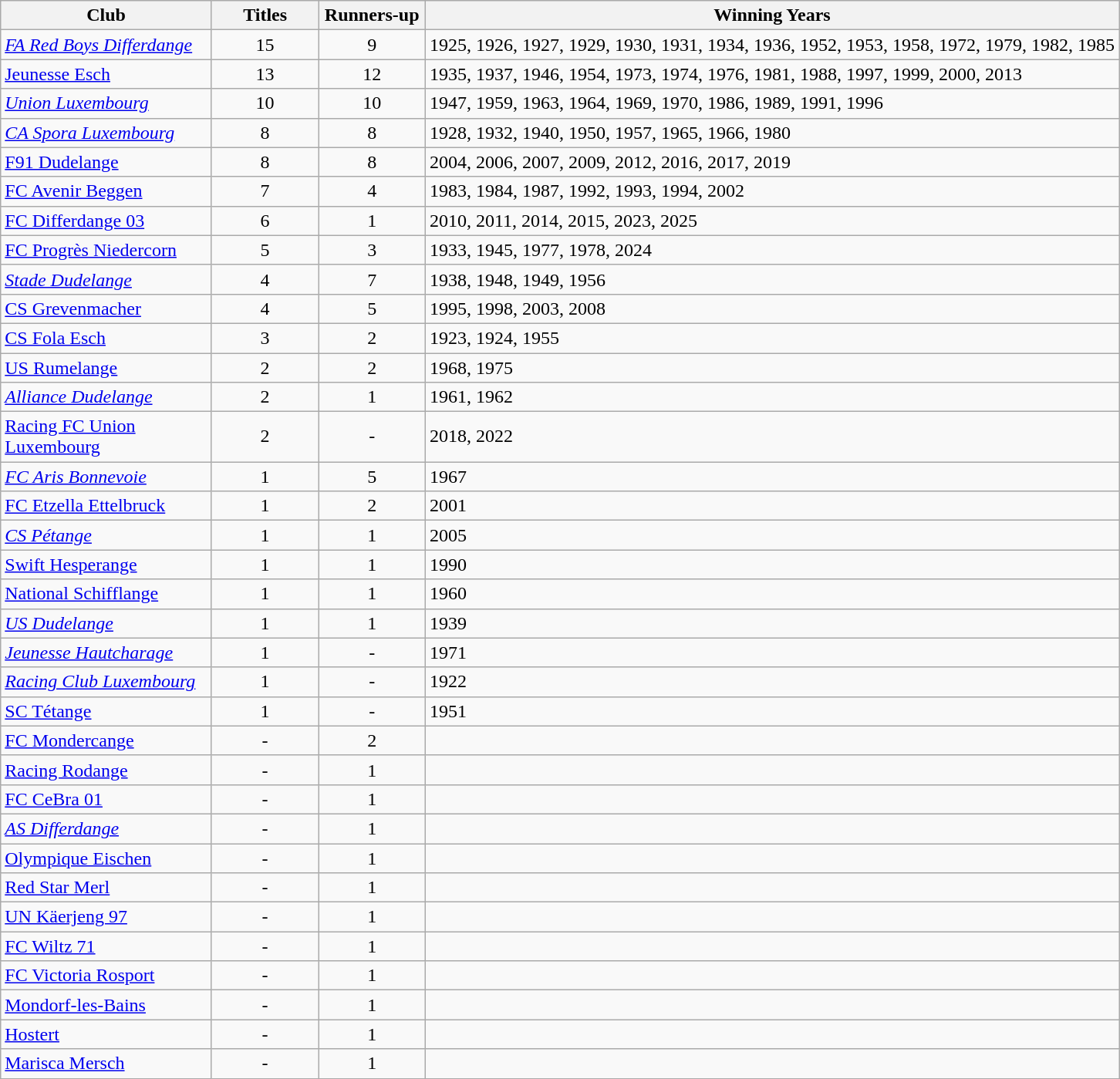<table class="wikitable sortable sticky-header">
<tr>
<th width=175>Club</th>
<th width=85>Titles</th>
<th width=85>Runners-up</th>
<th>Winning Years</th>
</tr>
<tr>
<td><em><a href='#'>FA Red Boys Differdange</a></em></td>
<td align=center>15</td>
<td align=center>9</td>
<td>1925, 1926, 1927, 1929, 1930, 1931, 1934, 1936, 1952, 1953, 1958, 1972, 1979, 1982, 1985</td>
</tr>
<tr>
<td><a href='#'>Jeunesse Esch</a></td>
<td align=center>13</td>
<td align=center>12</td>
<td>1935, 1937, 1946, 1954, 1973, 1974, 1976, 1981, 1988, 1997, 1999, 2000, 2013</td>
</tr>
<tr>
<td><em><a href='#'>Union Luxembourg</a></em></td>
<td align=center>10</td>
<td align=center>10</td>
<td>1947, 1959, 1963, 1964, 1969, 1970, 1986, 1989, 1991, 1996</td>
</tr>
<tr>
<td><em><a href='#'>CA Spora Luxembourg</a></em></td>
<td align=center>8</td>
<td align=center>8</td>
<td>1928, 1932, 1940, 1950, 1957, 1965, 1966, 1980</td>
</tr>
<tr>
<td><a href='#'>F91 Dudelange</a></td>
<td align=center>8</td>
<td align=center>8</td>
<td>2004, 2006, 2007, 2009, 2012, 2016, 2017, 2019</td>
</tr>
<tr>
<td><a href='#'>FC Avenir Beggen</a></td>
<td align=center>7</td>
<td align=center>4</td>
<td>1983, 1984, 1987, 1992, 1993, 1994, 2002</td>
</tr>
<tr>
<td><a href='#'>FC Differdange 03</a></td>
<td align=center>6</td>
<td align=center>1</td>
<td>2010, 2011, 2014, 2015, 2023, 2025</td>
</tr>
<tr>
<td><a href='#'>FC Progrès Niedercorn</a></td>
<td align=center>5</td>
<td align=center>3</td>
<td>1933, 1945, 1977, 1978, 2024</td>
</tr>
<tr>
<td><em><a href='#'>Stade Dudelange</a></em></td>
<td align=center>4</td>
<td align=center>7</td>
<td>1938, 1948, 1949, 1956</td>
</tr>
<tr>
<td><a href='#'>CS Grevenmacher</a></td>
<td align=center>4</td>
<td align=center>5</td>
<td>1995, 1998, 2003, 2008</td>
</tr>
<tr>
<td><a href='#'>CS Fola Esch</a></td>
<td align=center>3</td>
<td align=center>2</td>
<td>1923, 1924, 1955</td>
</tr>
<tr>
<td><a href='#'>US Rumelange</a></td>
<td align=center>2</td>
<td align=center>2</td>
<td>1968, 1975</td>
</tr>
<tr>
<td><em><a href='#'>Alliance Dudelange</a></em></td>
<td align=center>2</td>
<td align=center>1</td>
<td>1961, 1962</td>
</tr>
<tr>
<td><a href='#'>Racing FC Union Luxembourg</a></td>
<td align=center>2</td>
<td align=center>-</td>
<td>2018, 2022</td>
</tr>
<tr>
<td><em><a href='#'>FC Aris Bonnevoie</a></em></td>
<td align=center>1</td>
<td align=center>5</td>
<td>1967</td>
</tr>
<tr>
<td><a href='#'>FC Etzella Ettelbruck</a></td>
<td align=center>1</td>
<td align=center>2</td>
<td>2001</td>
</tr>
<tr>
<td><em><a href='#'>CS Pétange</a></em></td>
<td align=center>1</td>
<td align=center>1</td>
<td>2005</td>
</tr>
<tr>
<td><a href='#'>Swift Hesperange</a></td>
<td align=center>1</td>
<td align=center>1</td>
<td>1990</td>
</tr>
<tr>
<td><a href='#'>National Schifflange</a></td>
<td align=center>1</td>
<td align=center>1</td>
<td>1960</td>
</tr>
<tr>
<td><em><a href='#'>US Dudelange</a></em></td>
<td align=center>1</td>
<td align=center>1</td>
<td>1939</td>
</tr>
<tr>
<td><em><a href='#'>Jeunesse Hautcharage</a></em></td>
<td align=center>1</td>
<td align=center>-</td>
<td>1971</td>
</tr>
<tr>
<td><em><a href='#'>Racing Club Luxembourg</a></em></td>
<td align=center>1</td>
<td align=center>-</td>
<td>1922</td>
</tr>
<tr>
<td><a href='#'>SC Tétange</a></td>
<td align=center>1</td>
<td align=center>-</td>
<td>1951</td>
</tr>
<tr>
<td><a href='#'>FC Mondercange</a></td>
<td align=center>-</td>
<td align=center>2</td>
<td></td>
</tr>
<tr>
<td><a href='#'>Racing Rodange</a></td>
<td align=center>-</td>
<td align=center>1</td>
<td></td>
</tr>
<tr>
<td><a href='#'>FC CeBra 01</a></td>
<td align=center>-</td>
<td align=center>1</td>
<td></td>
</tr>
<tr>
<td><em><a href='#'>AS Differdange</a></em></td>
<td align=center>-</td>
<td align=center>1</td>
<td></td>
</tr>
<tr>
<td><a href='#'>Olympique Eischen</a></td>
<td align=center>-</td>
<td align=center>1</td>
<td></td>
</tr>
<tr>
<td><a href='#'>Red Star Merl</a></td>
<td align=center>-</td>
<td align=center>1</td>
<td></td>
</tr>
<tr>
<td><a href='#'>UN Käerjeng 97</a></td>
<td align=center>-</td>
<td align=center>1</td>
<td></td>
</tr>
<tr>
<td><a href='#'>FC Wiltz 71</a></td>
<td align=center>-</td>
<td align=center>1</td>
<td></td>
</tr>
<tr>
<td><a href='#'>FC Victoria Rosport</a></td>
<td align=center>-</td>
<td align=center>1</td>
<td></td>
</tr>
<tr>
<td><a href='#'>Mondorf-les-Bains</a></td>
<td align=center>-</td>
<td align=center>1</td>
<td></td>
</tr>
<tr>
<td><a href='#'>Hostert</a></td>
<td align=center>-</td>
<td align=center>1</td>
<td></td>
</tr>
<tr>
<td><a href='#'>Marisca Mersch</a></td>
<td align=center>-</td>
<td align=center>1</td>
<td></td>
</tr>
</table>
